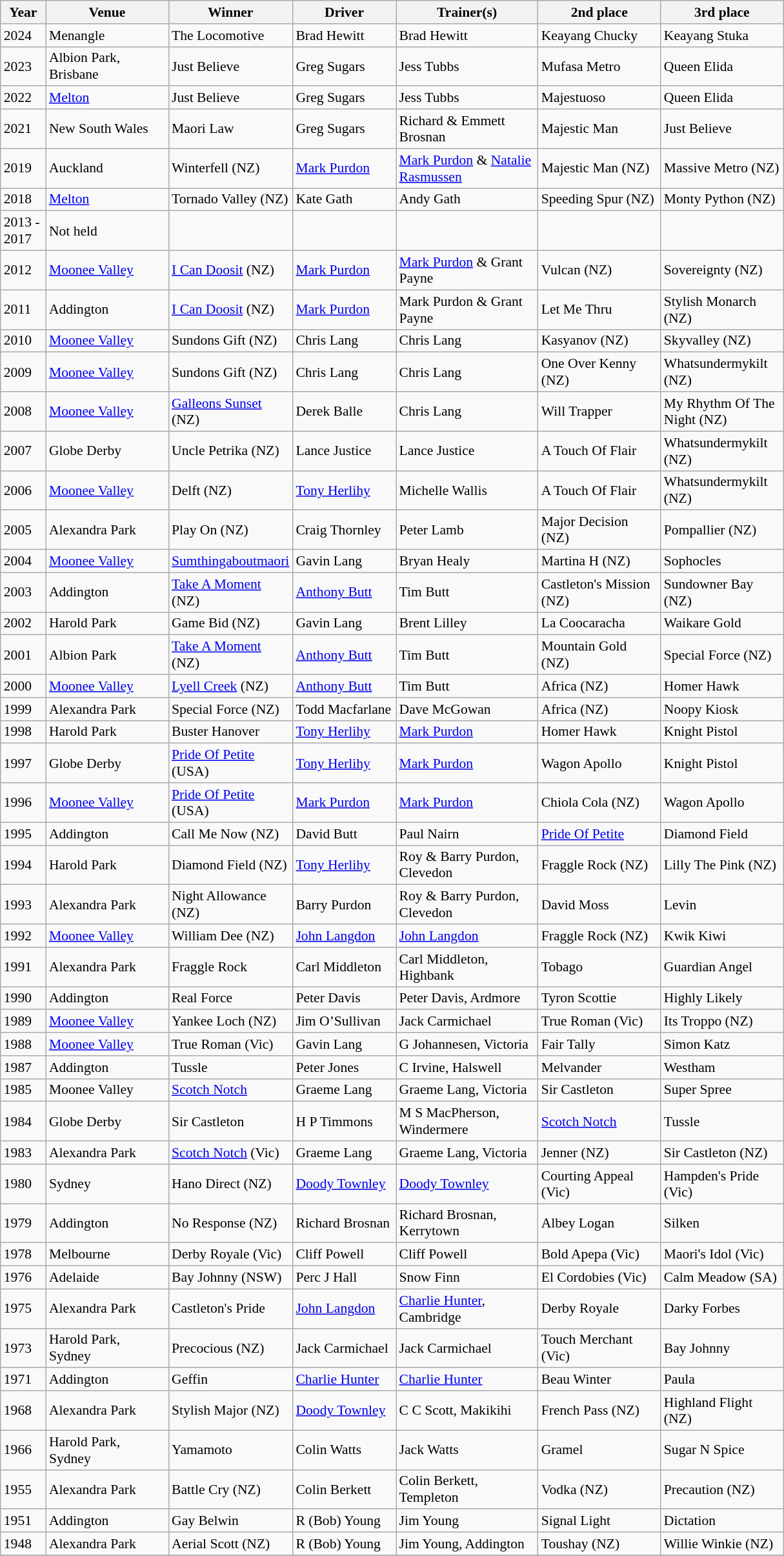<table class="wikitable sortable" style="font-size:90%">
<tr>
<th width="40px">Year<br></th>
<th width="120px">Venue<br></th>
<th width="120px">Winner<br></th>
<th width="100px">Driver<br></th>
<th width="140px">Trainer(s)<br></th>
<th width="120px">2nd place<br></th>
<th width="120px">3rd place<br></th>
</tr>
<tr>
<td>2024</td>
<td>Menangle</td>
<td>The Locomotive</td>
<td>Brad Hewitt</td>
<td>Brad Hewitt</td>
<td>Keayang Chucky</td>
<td>Keayang Stuka</td>
</tr>
<tr>
<td>2023</td>
<td>Albion Park, Brisbane</td>
<td>Just Believe</td>
<td>Greg Sugars</td>
<td>Jess Tubbs</td>
<td>Mufasa Metro</td>
<td>Queen Elida</td>
</tr>
<tr>
<td>2022</td>
<td><a href='#'>Melton</a></td>
<td>Just Believe</td>
<td>Greg Sugars</td>
<td>Jess Tubbs</td>
<td>Majestuoso</td>
<td>Queen Elida</td>
</tr>
<tr>
<td>2021</td>
<td>New South Wales</td>
<td>Maori Law</td>
<td>Greg Sugars</td>
<td>Richard & Emmett Brosnan</td>
<td>Majestic Man</td>
<td>Just Believe</td>
</tr>
<tr>
<td>2019</td>
<td>Auckland</td>
<td>Winterfell (NZ)</td>
<td><a href='#'>Mark Purdon</a></td>
<td><a href='#'>Mark Purdon</a> & <a href='#'>Natalie Rasmussen</a></td>
<td>Majestic Man (NZ)</td>
<td>Massive Metro (NZ)</td>
</tr>
<tr>
<td>2018</td>
<td><a href='#'>Melton</a></td>
<td>Tornado Valley (NZ)</td>
<td>Kate Gath</td>
<td>Andy Gath</td>
<td>Speeding Spur (NZ)</td>
<td>Monty Python (NZ)</td>
</tr>
<tr>
<td>2013 - 2017</td>
<td>Not held</td>
<td></td>
<td></td>
<td></td>
<td></td>
<td></td>
</tr>
<tr>
<td>2012</td>
<td><a href='#'>Moonee Valley</a></td>
<td><a href='#'>I Can Doosit</a> (NZ)</td>
<td><a href='#'>Mark Purdon</a></td>
<td><a href='#'>Mark Purdon</a> & Grant Payne</td>
<td>Vulcan (NZ)</td>
<td>Sovereignty (NZ)</td>
</tr>
<tr>
<td>2011</td>
<td>Addington</td>
<td><a href='#'>I Can Doosit</a> (NZ)</td>
<td><a href='#'>Mark Purdon</a></td>
<td>Mark Purdon & Grant Payne</td>
<td>Let Me Thru</td>
<td>Stylish Monarch (NZ)</td>
</tr>
<tr>
<td>2010</td>
<td><a href='#'>Moonee Valley</a></td>
<td>Sundons Gift (NZ)</td>
<td>Chris Lang</td>
<td>Chris Lang</td>
<td>Kasyanov (NZ)</td>
<td>Skyvalley (NZ)</td>
</tr>
<tr>
<td>2009</td>
<td><a href='#'>Moonee Valley</a></td>
<td>Sundons Gift (NZ)</td>
<td>Chris Lang</td>
<td>Chris Lang</td>
<td>One Over Kenny (NZ)</td>
<td>Whatsundermykilt (NZ)</td>
</tr>
<tr>
<td>2008</td>
<td><a href='#'>Moonee Valley</a></td>
<td><a href='#'>Galleons Sunset</a> (NZ)</td>
<td>Derek Balle</td>
<td>Chris Lang</td>
<td>Will Trapper</td>
<td>My Rhythm Of The Night (NZ)</td>
</tr>
<tr>
<td>2007</td>
<td>Globe Derby</td>
<td>Uncle Petrika (NZ)</td>
<td>Lance Justice</td>
<td>Lance Justice</td>
<td>A Touch Of Flair</td>
<td>Whatsundermykilt (NZ)</td>
</tr>
<tr>
<td>2006</td>
<td><a href='#'>Moonee Valley</a></td>
<td>Delft (NZ)</td>
<td><a href='#'>Tony Herlihy</a></td>
<td>Michelle Wallis</td>
<td>A Touch Of Flair</td>
<td>Whatsundermykilt (NZ)</td>
</tr>
<tr>
<td>2005</td>
<td>Alexandra Park</td>
<td>Play On (NZ)</td>
<td>Craig Thornley</td>
<td>Peter Lamb</td>
<td>Major Decision (NZ)</td>
<td>Pompallier (NZ)</td>
</tr>
<tr>
<td>2004</td>
<td><a href='#'>Moonee Valley</a></td>
<td><a href='#'>Sumthingaboutmaori</a></td>
<td>Gavin Lang</td>
<td>Bryan Healy</td>
<td>Martina H (NZ)</td>
<td>Sophocles</td>
</tr>
<tr>
<td>2003</td>
<td>Addington</td>
<td><a href='#'>Take A Moment</a> (NZ)</td>
<td><a href='#'>Anthony Butt</a></td>
<td>Tim Butt</td>
<td>Castleton's Mission (NZ)</td>
<td>Sundowner Bay (NZ)</td>
</tr>
<tr>
<td>2002</td>
<td>Harold Park</td>
<td>Game Bid (NZ)</td>
<td>Gavin Lang</td>
<td>Brent Lilley</td>
<td>La Coocaracha</td>
<td>Waikare Gold</td>
</tr>
<tr>
<td>2001</td>
<td>Albion Park</td>
<td><a href='#'>Take A Moment</a> (NZ)</td>
<td><a href='#'>Anthony Butt</a></td>
<td>Tim Butt</td>
<td>Mountain Gold (NZ)</td>
<td>Special Force (NZ)</td>
</tr>
<tr>
<td>2000</td>
<td><a href='#'>Moonee Valley</a></td>
<td><a href='#'>Lyell Creek</a> (NZ)</td>
<td><a href='#'>Anthony Butt</a></td>
<td>Tim Butt</td>
<td>Africa (NZ)</td>
<td>Homer Hawk</td>
</tr>
<tr>
<td>1999</td>
<td>Alexandra Park</td>
<td>Special Force (NZ)</td>
<td>Todd Macfarlane</td>
<td>Dave McGowan</td>
<td>Africa (NZ)</td>
<td>Noopy Kiosk</td>
</tr>
<tr>
<td>1998</td>
<td>Harold Park</td>
<td>Buster Hanover</td>
<td><a href='#'>Tony Herlihy</a></td>
<td><a href='#'>Mark Purdon</a></td>
<td>Homer Hawk</td>
<td>Knight Pistol</td>
</tr>
<tr>
<td>1997</td>
<td>Globe Derby</td>
<td><a href='#'>Pride Of Petite</a> (USA)</td>
<td><a href='#'>Tony Herlihy</a></td>
<td><a href='#'>Mark Purdon</a></td>
<td>Wagon Apollo</td>
<td>Knight Pistol</td>
</tr>
<tr>
<td>1996</td>
<td><a href='#'>Moonee Valley</a></td>
<td><a href='#'>Pride Of Petite</a> (USA)</td>
<td><a href='#'>Mark Purdon</a></td>
<td><a href='#'>Mark Purdon</a></td>
<td>Chiola Cola (NZ)</td>
<td>Wagon Apollo</td>
</tr>
<tr>
<td>1995</td>
<td>Addington</td>
<td>Call Me Now (NZ)</td>
<td>David Butt</td>
<td>Paul Nairn</td>
<td><a href='#'>Pride Of Petite</a></td>
<td>Diamond Field</td>
</tr>
<tr>
<td>1994</td>
<td>Harold Park</td>
<td>Diamond Field (NZ)</td>
<td><a href='#'>Tony Herlihy</a></td>
<td>Roy & Barry Purdon, Clevedon</td>
<td>Fraggle Rock (NZ)</td>
<td>Lilly The Pink (NZ)</td>
</tr>
<tr>
<td>1993</td>
<td>Alexandra Park</td>
<td>Night Allowance (NZ)</td>
<td>Barry Purdon</td>
<td>Roy & Barry Purdon, Clevedon</td>
<td>David Moss</td>
<td>Levin</td>
</tr>
<tr>
<td>1992</td>
<td><a href='#'>Moonee Valley</a></td>
<td>William Dee (NZ)</td>
<td><a href='#'>John Langdon</a></td>
<td><a href='#'>John Langdon</a></td>
<td>Fraggle Rock (NZ)</td>
<td>Kwik Kiwi</td>
</tr>
<tr>
<td>1991</td>
<td>Alexandra Park</td>
<td>Fraggle Rock</td>
<td>Carl Middleton</td>
<td>Carl Middleton, Highbank</td>
<td>Tobago</td>
<td>Guardian Angel</td>
</tr>
<tr>
<td>1990</td>
<td>Addington</td>
<td>Real Force</td>
<td>Peter Davis</td>
<td>Peter Davis, Ardmore</td>
<td>Tyron Scottie</td>
<td>Highly Likely</td>
</tr>
<tr>
<td>1989</td>
<td><a href='#'>Moonee Valley</a></td>
<td>Yankee Loch (NZ)</td>
<td>Jim O’Sullivan</td>
<td>Jack Carmichael</td>
<td>True Roman (Vic)</td>
<td>Its Troppo (NZ)</td>
</tr>
<tr>
<td>1988</td>
<td><a href='#'>Moonee Valley</a></td>
<td>True Roman (Vic)</td>
<td>Gavin Lang</td>
<td>G Johannesen, Victoria</td>
<td>Fair Tally</td>
<td>Simon Katz</td>
</tr>
<tr>
<td>1987</td>
<td>Addington</td>
<td>Tussle</td>
<td>Peter Jones</td>
<td>C Irvine, Halswell</td>
<td>Melvander</td>
<td>Westham</td>
</tr>
<tr>
<td>1985</td>
<td>Moonee Valley</td>
<td><a href='#'>Scotch Notch</a></td>
<td>Graeme Lang</td>
<td>Graeme Lang, Victoria</td>
<td>Sir Castleton</td>
<td>Super Spree</td>
</tr>
<tr>
<td>1984</td>
<td>Globe Derby</td>
<td>Sir Castleton</td>
<td>H P Timmons</td>
<td>M S MacPherson, Windermere</td>
<td><a href='#'>Scotch Notch</a></td>
<td>Tussle</td>
</tr>
<tr>
<td>1983</td>
<td>Alexandra Park</td>
<td><a href='#'>Scotch Notch</a> (Vic)</td>
<td>Graeme Lang</td>
<td>Graeme Lang, Victoria</td>
<td>Jenner (NZ)</td>
<td>Sir Castleton (NZ)</td>
</tr>
<tr>
<td>1980</td>
<td>Sydney</td>
<td>Hano Direct (NZ)</td>
<td><a href='#'>Doody Townley</a></td>
<td><a href='#'>Doody Townley</a></td>
<td>Courting Appeal (Vic)</td>
<td>Hampden's Pride (Vic)</td>
</tr>
<tr>
<td>1979</td>
<td>Addington</td>
<td>No Response (NZ)</td>
<td>Richard Brosnan</td>
<td>Richard Brosnan, Kerrytown</td>
<td>Albey Logan</td>
<td>Silken</td>
</tr>
<tr>
<td>1978</td>
<td>Melbourne</td>
<td>Derby Royale (Vic)</td>
<td>Cliff Powell</td>
<td>Cliff Powell</td>
<td>Bold Apepa (Vic)</td>
<td>Maori's Idol (Vic)</td>
</tr>
<tr>
<td>1976</td>
<td>Adelaide</td>
<td>Bay Johnny (NSW)</td>
<td>Perc J Hall</td>
<td>Snow Finn</td>
<td>El Cordobies (Vic)</td>
<td>Calm Meadow (SA)</td>
</tr>
<tr>
<td>1975</td>
<td>Alexandra Park</td>
<td>Castleton's Pride</td>
<td><a href='#'>John Langdon</a></td>
<td><a href='#'>Charlie Hunter</a>, Cambridge</td>
<td>Derby Royale</td>
<td>Darky Forbes</td>
</tr>
<tr>
<td>1973</td>
<td>Harold Park, Sydney</td>
<td>Precocious (NZ)</td>
<td>Jack Carmichael</td>
<td>Jack Carmichael</td>
<td>Touch Merchant (Vic)</td>
<td>Bay Johnny</td>
</tr>
<tr>
<td>1971</td>
<td>Addington</td>
<td>Geffin</td>
<td><a href='#'>Charlie Hunter</a></td>
<td><a href='#'>Charlie Hunter</a></td>
<td>Beau Winter</td>
<td>Paula</td>
</tr>
<tr>
<td>1968</td>
<td>Alexandra Park</td>
<td>Stylish Major (NZ)</td>
<td><a href='#'>Doody Townley</a></td>
<td>C C Scott, Makikihi</td>
<td>French Pass (NZ)</td>
<td>Highland Flight (NZ)</td>
</tr>
<tr>
<td>1966</td>
<td>Harold Park, Sydney</td>
<td>Yamamoto</td>
<td>Colin Watts</td>
<td>Jack Watts</td>
<td>Gramel</td>
<td>Sugar N Spice</td>
</tr>
<tr>
<td>1955</td>
<td>Alexandra Park</td>
<td>Battle Cry (NZ)</td>
<td>Colin Berkett</td>
<td>Colin Berkett, Templeton</td>
<td>Vodka (NZ)</td>
<td>Precaution (NZ)</td>
</tr>
<tr>
<td>1951</td>
<td>Addington</td>
<td>Gay Belwin</td>
<td>R (Bob) Young</td>
<td>Jim Young</td>
<td>Signal Light</td>
<td>Dictation</td>
</tr>
<tr>
<td>1948</td>
<td>Alexandra Park</td>
<td>Aerial Scott (NZ)</td>
<td>R (Bob) Young</td>
<td>Jim Young, Addington</td>
<td>Toushay (NZ)</td>
<td>Willie Winkie (NZ)</td>
</tr>
<tr>
</tr>
</table>
